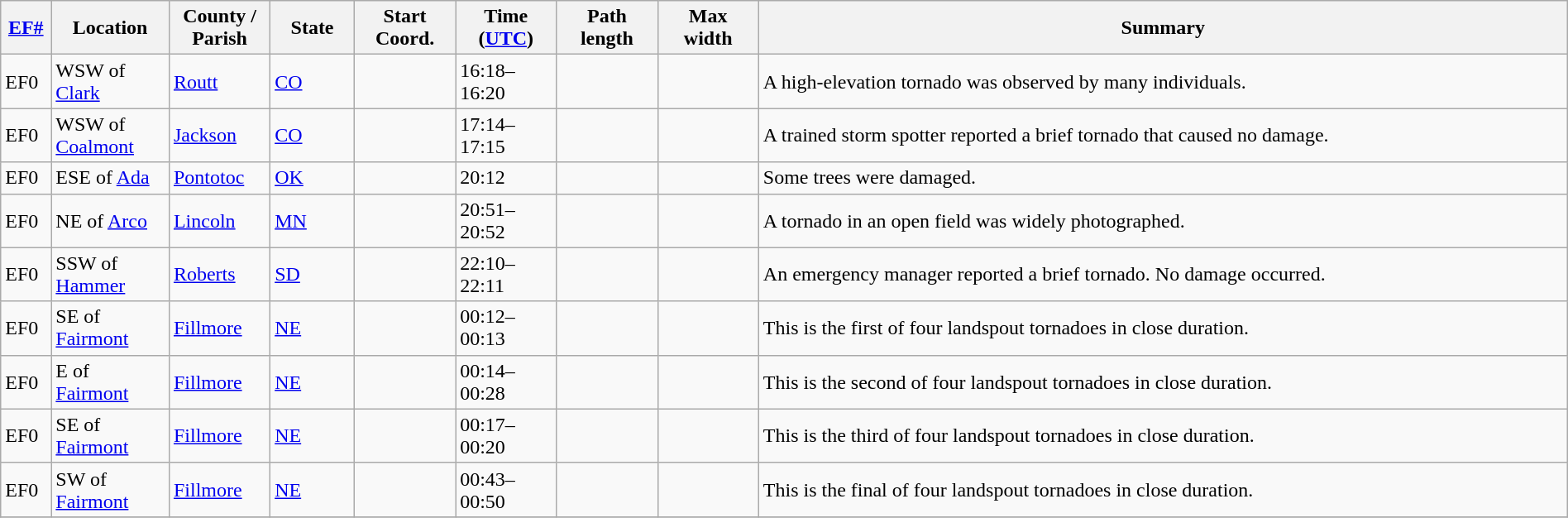<table class="wikitable sortable" style="width:100%;">
<tr>
<th scope="col"  style="width:3%; text-align:center;"><a href='#'>EF#</a></th>
<th scope="col"  style="width:7%; text-align:center;" class="unsortable">Location</th>
<th scope="col"  style="width:6%; text-align:center;" class="unsortable">County / Parish</th>
<th scope="col"  style="width:5%; text-align:center;">State</th>
<th scope="col"  style="width:6%; text-align:center;">Start Coord.</th>
<th scope="col"  style="width:6%; text-align:center;">Time (<a href='#'>UTC</a>)</th>
<th scope="col"  style="width:6%; text-align:center;">Path length</th>
<th scope="col"  style="width:6%; text-align:center;">Max width</th>
<th scope="col" class="unsortable" style="width:48%; text-align:center;">Summary</th>
</tr>
<tr>
<td bgcolor=>EF0</td>
<td>WSW of <a href='#'>Clark</a></td>
<td><a href='#'>Routt</a></td>
<td><a href='#'>CO</a></td>
<td></td>
<td>16:18–16:20</td>
<td></td>
<td></td>
<td>A high-elevation tornado was observed by many individuals.</td>
</tr>
<tr>
<td bgcolor=>EF0</td>
<td>WSW of <a href='#'>Coalmont</a></td>
<td><a href='#'>Jackson</a></td>
<td><a href='#'>CO</a></td>
<td></td>
<td>17:14–17:15</td>
<td></td>
<td></td>
<td>A trained storm spotter reported a brief tornado that caused no damage.</td>
</tr>
<tr>
<td bgcolor=>EF0</td>
<td>ESE of <a href='#'>Ada</a></td>
<td><a href='#'>Pontotoc</a></td>
<td><a href='#'>OK</a></td>
<td></td>
<td>20:12</td>
<td></td>
<td></td>
<td>Some trees were damaged.</td>
</tr>
<tr>
<td bgcolor=>EF0</td>
<td>NE of <a href='#'>Arco</a></td>
<td><a href='#'>Lincoln</a></td>
<td><a href='#'>MN</a></td>
<td></td>
<td>20:51–20:52</td>
<td></td>
<td></td>
<td>A tornado in an open field was widely photographed.</td>
</tr>
<tr>
<td bgcolor=>EF0</td>
<td>SSW of <a href='#'>Hammer</a></td>
<td><a href='#'>Roberts</a></td>
<td><a href='#'>SD</a></td>
<td></td>
<td>22:10–22:11</td>
<td></td>
<td></td>
<td>An emergency manager reported a brief tornado. No damage occurred.</td>
</tr>
<tr>
<td bgcolor=>EF0</td>
<td>SE of <a href='#'>Fairmont</a></td>
<td><a href='#'>Fillmore</a></td>
<td><a href='#'>NE</a></td>
<td></td>
<td>00:12–00:13</td>
<td></td>
<td></td>
<td>This is the first of four landspout tornadoes in close duration.</td>
</tr>
<tr>
<td bgcolor=>EF0</td>
<td>E of <a href='#'>Fairmont</a></td>
<td><a href='#'>Fillmore</a></td>
<td><a href='#'>NE</a></td>
<td></td>
<td>00:14–00:28</td>
<td></td>
<td></td>
<td>This is the second of four landspout tornadoes in close duration.</td>
</tr>
<tr>
<td bgcolor=>EF0</td>
<td>SE of <a href='#'>Fairmont</a></td>
<td><a href='#'>Fillmore</a></td>
<td><a href='#'>NE</a></td>
<td></td>
<td>00:17–00:20</td>
<td></td>
<td></td>
<td>This is the third of four landspout tornadoes in close duration.</td>
</tr>
<tr>
<td bgcolor=>EF0</td>
<td>SW of <a href='#'>Fairmont</a></td>
<td><a href='#'>Fillmore</a></td>
<td><a href='#'>NE</a></td>
<td></td>
<td>00:43–00:50</td>
<td></td>
<td></td>
<td>This is the final of four landspout tornadoes in close duration.</td>
</tr>
<tr>
</tr>
</table>
